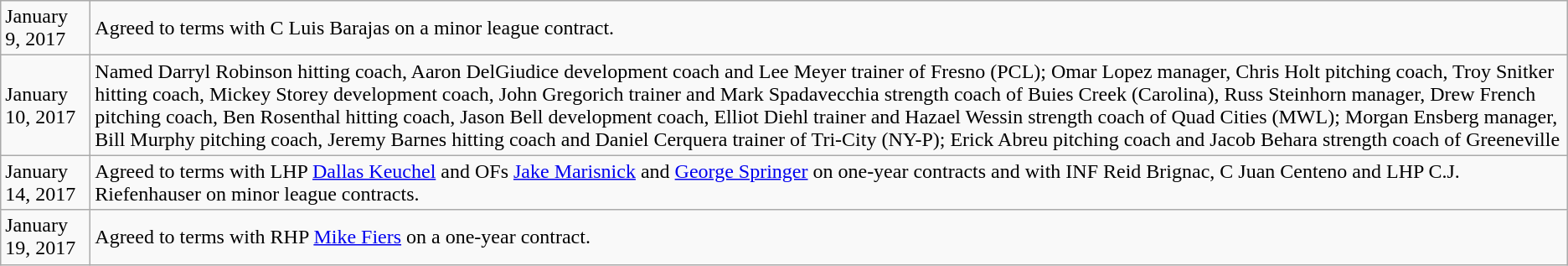<table class="wikitable">
<tr>
<td>January 9, 2017</td>
<td>Agreed to terms with C Luis Barajas on a minor league contract.</td>
</tr>
<tr>
<td>January 10, 2017</td>
<td>Named Darryl Robinson hitting coach, Aaron DelGiudice development coach and Lee Meyer trainer of Fresno (PCL); Omar Lopez manager, Chris Holt pitching coach, Troy Snitker hitting coach, Mickey Storey development coach, John Gregorich trainer and Mark Spadavecchia strength coach of Buies Creek (Carolina), Russ Steinhorn manager, Drew French pitching coach, Ben Rosenthal hitting coach, Jason Bell development coach, Elliot Diehl trainer and Hazael Wessin strength coach of Quad Cities (MWL); Morgan Ensberg manager, Bill Murphy pitching coach, Jeremy Barnes hitting coach and Daniel Cerquera trainer of Tri-City (NY-P); Erick Abreu pitching coach and Jacob Behara strength coach of Greeneville</td>
</tr>
<tr>
<td>January 14, 2017</td>
<td>Agreed to terms with LHP <a href='#'>Dallas Keuchel</a> and OFs <a href='#'>Jake Marisnick</a> and <a href='#'>George Springer</a> on one-year contracts and with INF Reid Brignac, C Juan Centeno and LHP C.J. Riefenhauser on minor league contracts.</td>
</tr>
<tr>
<td>January 19, 2017</td>
<td>Agreed to terms with RHP <a href='#'>Mike Fiers</a> on a one-year contract.</td>
</tr>
</table>
